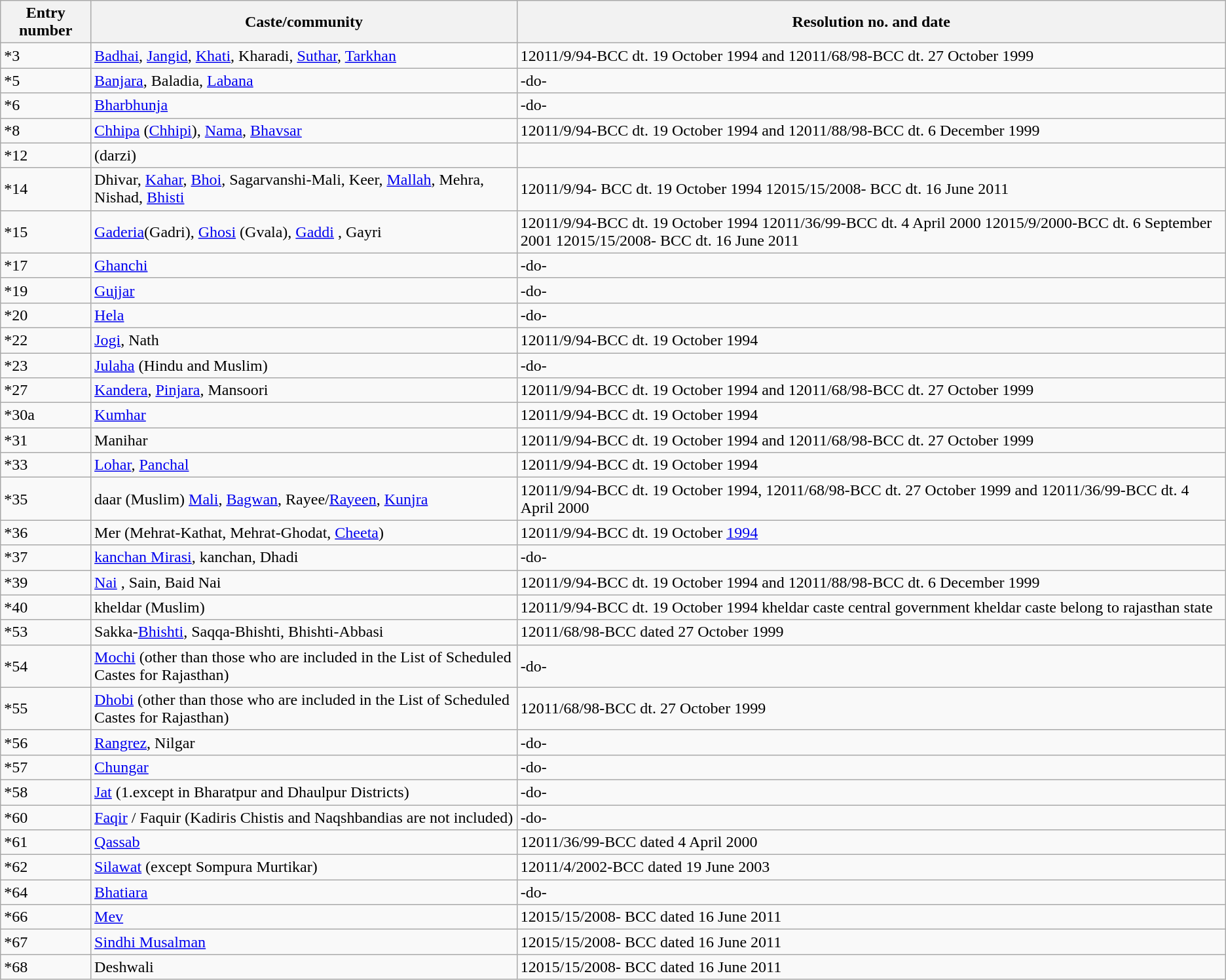<table class="wikitable">
<tr>
<th>Entry number</th>
<th>Caste/community</th>
<th>Resolution no. and date</th>
</tr>
<tr>
<td>*3</td>
<td><a href='#'>Badhai</a>, <a href='#'>Jangid</a>, <a href='#'>Khati</a>, Kharadi, <a href='#'>Suthar</a>, <a href='#'>Tarkhan</a></td>
<td>12011/9/94-BCC dt. 19 October 1994 and 12011/68/98-BCC dt. 27 October 1999</td>
</tr>
<tr>
<td>*5</td>
<td><a href='#'>Banjara</a>, Baladia, <a href='#'>Labana</a></td>
<td>-do-</td>
</tr>
<tr>
<td>*6</td>
<td><a href='#'>Bharbhunja</a></td>
<td>-do-</td>
</tr>
<tr>
<td>*8</td>
<td><a href='#'>Chhipa</a> (<a href='#'>Chhipi</a>), <a href='#'>Nama</a>, <a href='#'>Bhavsar</a></td>
<td>12011/9/94-BCC dt. 19 October 1994 and 12011/88/98-BCC dt. 6 December 1999</td>
</tr>
<tr>
<td>*12</td>
<td>(darzi)</td>
</tr>
<tr>
<td>*14</td>
<td>Dhivar, <a href='#'>Kahar</a>, <a href='#'>Bhoi</a>, Sagarvanshi-Mali, Keer, <a href='#'>Mallah</a>, Mehra, Nishad, <a href='#'>Bhisti</a></td>
<td>12011/9/94- BCC dt. 19 October 1994 12015/15/2008- BCC dt. 16 June 2011</td>
</tr>
<tr>
<td>*15</td>
<td><a href='#'>Gaderia</a>(Gadri), <a href='#'>Ghosi</a> (Gvala), <a href='#'>Gaddi</a> , Gayri</td>
<td>12011/9/94-BCC dt. 19 October 1994 12011/36/99-BCC dt. 4 April 2000 12015/9/2000-BCC dt. 6 September 2001 12015/15/2008- BCC dt. 16 June 2011</td>
</tr>
<tr>
<td>*17</td>
<td><a href='#'>Ghanchi</a></td>
<td>-do-</td>
</tr>
<tr>
<td>*19</td>
<td><a href='#'>Gujjar</a></td>
<td>-do-</td>
</tr>
<tr>
<td>*20</td>
<td><a href='#'>Hela</a></td>
<td>-do-</td>
</tr>
<tr>
<td>*22</td>
<td><a href='#'>Jogi</a>, Nath</td>
<td>12011/9/94-BCC dt. 19 October 1994</td>
</tr>
<tr>
<td>*23</td>
<td><a href='#'>Julaha</a> (Hindu and Muslim)</td>
<td>-do-</td>
</tr>
<tr>
<td>*27</td>
<td><a href='#'>Kandera</a>, <a href='#'>Pinjara</a>, Mansoori</td>
<td>12011/9/94-BCC dt. 19 October 1994 and 12011/68/98-BCC dt. 27 October 1999</td>
</tr>
<tr>
<td>*30a</td>
<td><a href='#'>Kumhar</a></td>
<td>12011/9/94-BCC dt. 19 October 1994</td>
</tr>
<tr>
<td>*31</td>
<td>Manihar</td>
<td>12011/9/94-BCC dt. 19 October 1994 and 12011/68/98-BCC dt. 27 October 1999</td>
</tr>
<tr>
<td>*33</td>
<td><a href='#'>Lohar</a>, <a href='#'>Panchal</a></td>
<td>12011/9/94-BCC dt. 19 October 1994</td>
</tr>
<tr>
<td>*35</td>
<td>daar (Muslim) <a href='#'>Mali</a>, <a href='#'>Bagwan</a>, Rayee/<a href='#'>Rayeen</a>, <a href='#'>Kunjra</a></td>
<td>12011/9/94-BCC dt. 19 October 1994, 12011/68/98-BCC dt. 27 October 1999 and 12011/36/99-BCC dt. 4 April 2000</td>
</tr>
<tr>
<td>*36</td>
<td>Mer (Mehrat-Kathat, Mehrat-Ghodat, <a href='#'>Cheeta</a>)</td>
<td>12011/9/94-BCC dt. 19 October <a href='#'>1994</a></td>
</tr>
<tr>
<td>*37</td>
<td><a href='#'>kanchan Mirasi</a>, kanchan, Dhadi</td>
<td>-do-</td>
</tr>
<tr>
<td>*39</td>
<td><a href='#'>Nai</a> , Sain, Baid Nai</td>
<td>12011/9/94-BCC dt. 19 October 1994 and 12011/88/98-BCC dt. 6 December 1999</td>
</tr>
<tr>
<td>*40</td>
<td>kheldar (Muslim)</td>
<td>12011/9/94-BCC dt. 19 October 1994 kheldar caste central government kheldar caste belong to rajasthan state</td>
</tr>
<tr>
<td>*53</td>
<td>Sakka-<a href='#'>Bhishti</a>, Saqqa-Bhishti, Bhishti-Abbasi</td>
<td>12011/68/98-BCC dated 27 October 1999</td>
</tr>
<tr>
<td>*54</td>
<td><a href='#'>Mochi</a>      (other than those who are included in the List of Scheduled Castes for Rajasthan)</td>
<td>-do-</td>
</tr>
<tr>
<td>*55</td>
<td><a href='#'>Dhobi</a>        (other than those who are included in the List of Scheduled Castes for Rajasthan)</td>
<td>12011/68/98-BCC dt. 27 October 1999</td>
</tr>
<tr>
<td>*56</td>
<td><a href='#'>Rangrez</a>, Nilgar</td>
<td>-do-</td>
</tr>
<tr>
<td>*57</td>
<td><a href='#'>Chungar</a></td>
<td>-do-</td>
</tr>
<tr>
<td>*58</td>
<td><a href='#'>Jat</a> (1.except in Bharatpur and Dhaulpur Districts)</td>
<td>-do-</td>
</tr>
<tr>
<td>*60</td>
<td><a href='#'>Faqir</a> / Faquir (Kadiris Chistis and Naqshbandias are not included)</td>
<td>-do-</td>
</tr>
<tr>
<td>*61</td>
<td><a href='#'>Qassab</a></td>
<td>12011/36/99-BCC dated 4 April 2000</td>
</tr>
<tr>
<td>*62</td>
<td><a href='#'>Silawat</a> (except Sompura Murtikar)</td>
<td>12011/4/2002-BCC dated 19 June 2003</td>
</tr>
<tr>
<td>*64</td>
<td><a href='#'>Bhatiara</a></td>
<td>-do-</td>
</tr>
<tr>
<td>*66</td>
<td><a href='#'>Mev</a></td>
<td>12015/15/2008- BCC dated 16 June 2011</td>
</tr>
<tr>
<td>*67</td>
<td><a href='#'>Sindhi Musalman</a></td>
<td>12015/15/2008- BCC dated 16 June 2011</td>
</tr>
<tr>
<td>*68</td>
<td>Deshwali</td>
<td>12015/15/2008- BCC dated 16 June 2011</td>
</tr>
</table>
